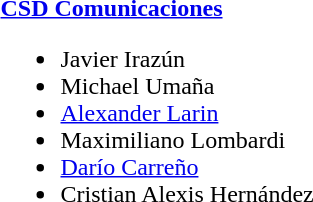<table>
<tr>
<td><strong><a href='#'>CSD Comunicaciones</a></strong><br><ul><li> Javier Irazún</li><li> Michael Umaña</li><li> <a href='#'>Alexander Larin</a></li><li> Maximiliano Lombardi</li><li> <a href='#'>Darío Carreño</a></li><li> Cristian Alexis Hernández</li></ul></td>
</tr>
</table>
